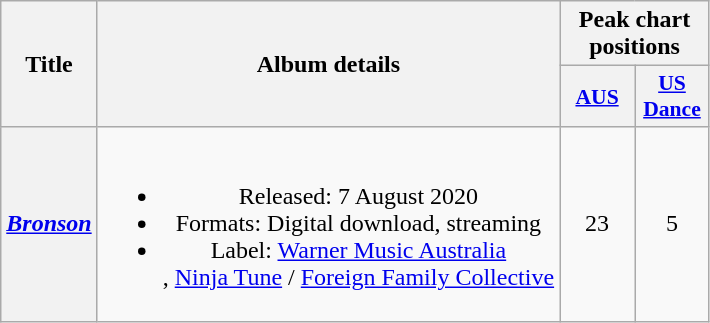<table class="wikitable plainrowheaders" style="text-align:center;">
<tr>
<th scope="col" rowspan="2">Title</th>
<th scope="col" rowspan="2">Album details</th>
<th scope="col" colspan="2">Peak chart positions</th>
</tr>
<tr>
<th scope="col" style="width:3em;font-size:90%;"><a href='#'>AUS</a><br></th>
<th scope="col" style="width:3em;font-size:90%;"><a href='#'>US Dance</a><br></th>
</tr>
<tr>
<th scope="row"><em><a href='#'>Bronson</a></em><br></th>
<td><br><ul><li>Released: 7 August 2020</li><li>Formats: Digital download, streaming</li><li>Label: <a href='#'>Warner Music Australia</a><br>, <a href='#'>Ninja Tune</a> / <a href='#'>Foreign Family Collective</a><br></li></ul></td>
<td>23</td>
<td>5</td>
</tr>
</table>
